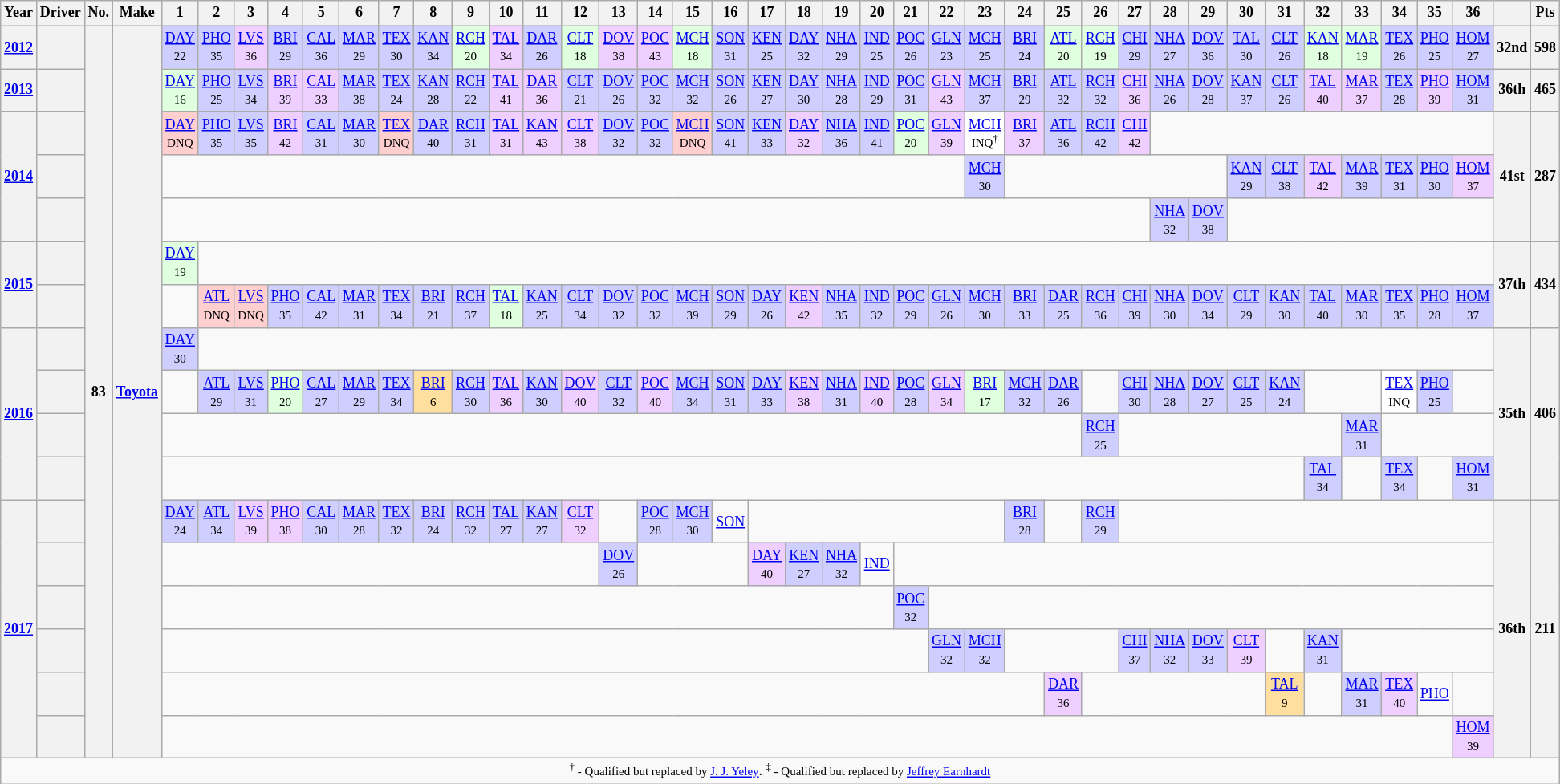<table class="wikitable" style="text-align:center; font-size:75%">
<tr>
<th>Year</th>
<th>Driver</th>
<th>No.</th>
<th>Make</th>
<th>1</th>
<th>2</th>
<th>3</th>
<th>4</th>
<th>5</th>
<th>6</th>
<th>7</th>
<th>8</th>
<th>9</th>
<th>10</th>
<th>11</th>
<th>12</th>
<th>13</th>
<th>14</th>
<th>15</th>
<th>16</th>
<th>17</th>
<th>18</th>
<th>19</th>
<th>20</th>
<th>21</th>
<th>22</th>
<th>23</th>
<th>24</th>
<th>25</th>
<th>26</th>
<th>27</th>
<th>28</th>
<th>29</th>
<th>30</th>
<th>31</th>
<th>32</th>
<th>33</th>
<th>34</th>
<th>35</th>
<th>36</th>
<th></th>
<th>Pts</th>
</tr>
<tr>
<th><a href='#'>2012</a></th>
<th></th>
<th rowspan=17>83</th>
<th rowspan=17><a href='#'>Toyota</a></th>
<td style="background:#CFCFFF;"><a href='#'>DAY</a><br><small>22</small></td>
<td style="background:#CFCFFF;"><a href='#'>PHO</a><br><small>35</small></td>
<td style="background:#EFCFFF;"><a href='#'>LVS</a><br><small>36</small></td>
<td style="background:#CFCFFF;"><a href='#'>BRI</a><br><small>29</small></td>
<td style="background:#CFCFFF;"><a href='#'>CAL</a><br><small>36</small></td>
<td style="background:#CFCFFF;"><a href='#'>MAR</a><br><small>29</small></td>
<td style="background:#CFCFFF;"><a href='#'>TEX</a><br><small>30</small></td>
<td style="background:#CFCFFF;"><a href='#'>KAN</a><br><small>34</small></td>
<td style="background:#DFFFDF;"><a href='#'>RCH</a><br><small>20</small></td>
<td style="background:#EFCFFF;"><a href='#'>TAL</a><br><small>34</small></td>
<td style="background:#CFCFFF;"><a href='#'>DAR</a><br><small>26</small></td>
<td style="background:#DFFFDF;"><a href='#'>CLT</a><br><small>18</small></td>
<td style="background:#EFCFFF;"><a href='#'>DOV</a><br><small>38</small></td>
<td style="background:#EFCFFF;"><a href='#'>POC</a><br><small>43</small></td>
<td style="background:#DFFFDF;"><a href='#'>MCH</a><br><small>18</small></td>
<td style="background:#CFCFFF;"><a href='#'>SON</a><br><small>31</small></td>
<td style="background:#CFCFFF;"><a href='#'>KEN</a><br><small>25</small></td>
<td style="background:#CFCFFF;"><a href='#'>DAY</a><br><small>32</small></td>
<td style="background:#CFCFFF;"><a href='#'>NHA</a><br><small>29</small></td>
<td style="background:#CFCFFF;"><a href='#'>IND</a><br><small>25</small></td>
<td style="background:#CFCFFF;"><a href='#'>POC</a><br><small>26</small></td>
<td style="background:#CFCFFF;"><a href='#'>GLN</a><br><small>23</small></td>
<td style="background:#CFCFFF;"><a href='#'>MCH</a><br><small>25</small></td>
<td style="background:#CFCFFF;"><a href='#'>BRI</a><br><small>24</small></td>
<td style="background:#DFFFDF;"><a href='#'>ATL</a><br><small>20</small></td>
<td style="background:#DFFFDF;"><a href='#'>RCH</a><br><small>19</small></td>
<td style="background:#CFCFFF;"><a href='#'>CHI</a><br><small>29</small></td>
<td style="background:#CFCFFF;"><a href='#'>NHA</a><br><small>27</small></td>
<td style="background:#CFCFFF;"><a href='#'>DOV</a><br><small>36</small></td>
<td style="background:#CFCFFF;"><a href='#'>TAL</a><br><small>30</small></td>
<td style="background:#CFCFFF;"><a href='#'>CLT</a><br><small>26</small></td>
<td style="background:#DFFFDF;"><a href='#'>KAN</a><br><small>18</small></td>
<td style="background:#DFFFDF;"><a href='#'>MAR</a><br><small>19</small></td>
<td style="background:#CFCFFF;"><a href='#'>TEX</a><br><small>26</small></td>
<td style="background:#CFCFFF;"><a href='#'>PHO</a><br><small>25</small></td>
<td style="background:#CFCFFF;"><a href='#'>HOM</a><br><small>27</small></td>
<th>32nd</th>
<th>598</th>
</tr>
<tr>
<th><a href='#'>2013</a></th>
<th></th>
<td style="background:#DFFFDF;"><a href='#'>DAY</a><br><small>16</small></td>
<td style="background:#CFCFFF;"><a href='#'>PHO</a><br><small>25</small></td>
<td style="background:#CFCFFF;"><a href='#'>LVS</a><br><small>34</small></td>
<td style="background:#EFCFFF;"><a href='#'>BRI</a><br><small>39</small></td>
<td style="background:#EFCFFF;"><a href='#'>CAL</a><br><small>33</small></td>
<td style="background:#CFCFFF;"><a href='#'>MAR</a><br><small>38</small></td>
<td style="background:#CFCFFF;"><a href='#'>TEX</a><br><small>24</small></td>
<td style="background:#CFCFFF;"><a href='#'>KAN</a><br><small>28</small></td>
<td style="background:#CFCFFF;"><a href='#'>RCH</a><br><small>22</small></td>
<td style="background:#EFCFFF;"><a href='#'>TAL</a><br><small>41</small></td>
<td style="background:#EFCFFF;"><a href='#'>DAR</a><br><small>36</small></td>
<td style="background:#CFCFFF;"><a href='#'>CLT</a><br><small>21</small></td>
<td style="background:#CFCFFF;"><a href='#'>DOV</a><br><small>26</small></td>
<td style="background:#CFCFFF;"><a href='#'>POC</a><br><small>32</small></td>
<td style="background:#CFCFFF;"><a href='#'>MCH</a><br><small>32</small></td>
<td style="background:#CFCFFF;"><a href='#'>SON</a><br><small>26</small></td>
<td style="background:#CFCFFF;"><a href='#'>KEN</a><br><small>27</small></td>
<td style="background:#CFCFFF;"><a href='#'>DAY</a><br><small>30</small></td>
<td style="background:#CFCFFF;"><a href='#'>NHA</a><br><small>28</small></td>
<td style="background:#CFCFFF;"><a href='#'>IND</a><br><small>29</small></td>
<td style="background:#CFCFFF;"><a href='#'>POC</a><br><small>31</small></td>
<td style="background:#EFCFFF;"><a href='#'>GLN</a><br><small>43</small></td>
<td style="background:#CFCFFF;"><a href='#'>MCH</a><br><small>37</small></td>
<td style="background:#CFCFFF;"><a href='#'>BRI</a><br><small>29</small></td>
<td style="background:#CFCFFF;"><a href='#'>ATL</a><br><small>32</small></td>
<td style="background:#CFCFFF;"><a href='#'>RCH</a><br><small>32</small></td>
<td style="background:#EFCFFF;"><a href='#'>CHI</a><br><small>36</small></td>
<td style="background:#CFCFFF;"><a href='#'>NHA</a><br><small>26</small></td>
<td style="background:#CFCFFF;"><a href='#'>DOV</a><br><small>28</small></td>
<td style="background:#CFCFFF;"><a href='#'>KAN</a><br><small>37</small></td>
<td style="background:#CFCFFF;"><a href='#'>CLT</a><br><small>26</small></td>
<td style="background:#EFCFFF;"><a href='#'>TAL</a><br><small>40</small></td>
<td style="background:#EFCFFF;"><a href='#'>MAR</a><br><small>37</small></td>
<td style="background:#CFCFFF;"><a href='#'>TEX</a><br><small>28</small></td>
<td style="background:#EFCFFF;"><a href='#'>PHO</a><br><small>39</small></td>
<td style="background:#CFCFFF;"><a href='#'>HOM</a><br><small>31</small></td>
<th>36th</th>
<th>465</th>
</tr>
<tr>
<th rowspan=3><a href='#'>2014</a></th>
<th></th>
<td style="background:#FFCFCF;"><a href='#'>DAY</a><br><small>DNQ</small></td>
<td style="background:#CFCFFF;"><a href='#'>PHO</a><br><small>35</small></td>
<td style="background:#CFCFFF;"><a href='#'>LVS</a><br><small>35</small></td>
<td style="background:#EFCFFF;"><a href='#'>BRI</a><br><small>42</small></td>
<td style="background:#CFCFFF;"><a href='#'>CAL</a><br><small>31</small></td>
<td style="background:#CFCFFF;"><a href='#'>MAR</a><br><small>30</small></td>
<td style="background:#FFCFCF;"><a href='#'>TEX</a><br><small>DNQ</small></td>
<td style="background:#CFCFFF;"><a href='#'>DAR</a><br><small>40</small></td>
<td style="background:#CFCFFF;"><a href='#'>RCH</a><br><small>31</small></td>
<td style="background:#EFCFFF;"><a href='#'>TAL</a><br><small>31</small></td>
<td style="background:#EFCFFF;"><a href='#'>KAN</a><br><small>43</small></td>
<td style="background:#EFCFFF;"><a href='#'>CLT</a><br><small>38</small></td>
<td style="background:#CFCFFF;"><a href='#'>DOV</a><br><small>32</small></td>
<td style="background:#CFCFFF;"><a href='#'>POC</a><br><small>32</small></td>
<td style="background:#FFCFCF;"><a href='#'>MCH</a><br><small>DNQ</small></td>
<td style="background:#CFCFFF;"><a href='#'>SON</a><br><small>41</small></td>
<td style="background:#CFCFFF;"><a href='#'>KEN</a><br><small>33</small></td>
<td style="background:#EFCFFF;"><a href='#'>DAY</a><br><small>32</small></td>
<td style="background:#CFCFFF;"><a href='#'>NHA</a><br><small>36</small></td>
<td style="background:#CFCFFF;"><a href='#'>IND</a><br><small>41</small></td>
<td style="background:#DFFFDF;"><a href='#'>POC</a><br><small>20</small></td>
<td style="background:#EFCFFF;"><a href='#'>GLN</a><br><small>39</small></td>
<td style="background:#ffffff;"><a href='#'>MCH</a><br><small>INQ<sup>†</sup></small></td>
<td style="background:#EFCFFF;"><a href='#'>BRI</a><br><small>37</small></td>
<td style="background:#CFCFFF;"><a href='#'>ATL</a><br><small>36</small></td>
<td style="background:#CFCFFF;"><a href='#'>RCH</a><br><small>42</small></td>
<td style="background:#EFCFFF;"><a href='#'>CHI</a><br><small>42</small></td>
<td colspan=9></td>
<th rowspan=3>41st</th>
<th rowspan=3>287</th>
</tr>
<tr>
<th></th>
<td colspan=22></td>
<td style="background:#CFCFFF;"><a href='#'>MCH</a><br><small>30</small></td>
<td colspan=6></td>
<td style="background:#CFCFFF;"><a href='#'>KAN</a><br><small>29</small></td>
<td style="background:#CFCFFF;"><a href='#'>CLT</a><br><small>38</small></td>
<td style="background:#EFCFFF;"><a href='#'>TAL</a><br><small>42</small></td>
<td style="background:#CFCFFF;"><a href='#'>MAR</a><br><small>39</small></td>
<td style="background:#CFCFFF;"><a href='#'>TEX</a><br><small>31</small></td>
<td style="background:#CFCFFF;"><a href='#'>PHO</a><br><small>30</small></td>
<td style="background:#EFCFFF;"><a href='#'>HOM</a><br><small>37</small></td>
</tr>
<tr>
<th></th>
<td colspan=27></td>
<td style="background:#CFCFFF;"><a href='#'>NHA</a><br><small>32</small></td>
<td style="background:#CFCFFF;"><a href='#'>DOV</a><br><small>38</small></td>
<td colspan=7></td>
</tr>
<tr>
<th rowspan=2><a href='#'>2015</a></th>
<th></th>
<td style="background:#DFFFDF;"><a href='#'>DAY</a><br><small>19</small></td>
<td colspan=35></td>
<th rowspan=2>37th</th>
<th rowspan=2>434</th>
</tr>
<tr>
<th></th>
<td></td>
<td style="background:#FFCFCF;"><a href='#'>ATL</a><br><small>DNQ</small></td>
<td style="background:#FFCFCF;"><a href='#'>LVS</a><br><small>DNQ</small></td>
<td style="background:#CFCFFF;"><a href='#'>PHO</a><br><small>35</small></td>
<td style="background:#CFCFFF;"><a href='#'>CAL</a><br><small>42</small></td>
<td style="background:#CFCFFF;"><a href='#'>MAR</a><br><small>31</small></td>
<td style="background:#CFCFFF;"><a href='#'>TEX</a><br><small>34</small></td>
<td style="background:#CFCFFF;"><a href='#'>BRI</a><br><small>21</small></td>
<td style="background:#CFCFFF;"><a href='#'>RCH</a><br><small>37</small></td>
<td style="background:#DFFFDF;"><a href='#'>TAL</a><br><small>18</small></td>
<td style="background:#CFCFFF;"><a href='#'>KAN</a><br><small>25</small></td>
<td style="background:#CFCFFF;"><a href='#'>CLT</a><br><small>34</small></td>
<td style="background:#CFCFFF;"><a href='#'>DOV</a><br><small>32</small></td>
<td style="background:#CFCFFF;"><a href='#'>POC</a><br><small>32</small></td>
<td style="background:#CFCFFF;"><a href='#'>MCH</a><br><small>39</small></td>
<td style="background:#CFCFFF;"><a href='#'>SON</a><br><small>29</small></td>
<td style="background:#CFCFFF;"><a href='#'>DAY</a><br><small>26</small></td>
<td style="background:#EFCFFF;"><a href='#'>KEN</a><br><small>42</small></td>
<td style="background:#CFCFFF;"><a href='#'>NHA</a><br><small>35</small></td>
<td style="background:#CFCFFF;"><a href='#'>IND</a><br><small>32</small></td>
<td style="background:#CFCFFF;"><a href='#'>POC</a><br><small>29</small></td>
<td style="background:#CFCFFF;"><a href='#'>GLN</a><br><small>26</small></td>
<td style="background:#CFCFFF;"><a href='#'>MCH</a><br><small>30</small></td>
<td style="background:#CFCFFF;"><a href='#'>BRI</a><br><small>33</small></td>
<td style="background:#CFCFFF;"><a href='#'>DAR</a><br><small>25</small></td>
<td style="background:#CFCFFF;"><a href='#'>RCH</a><br><small>36</small></td>
<td style="background:#CFCFFF;"><a href='#'>CHI</a><br><small>39</small></td>
<td style="background:#CFCFFF;"><a href='#'>NHA</a><br><small>30</small></td>
<td style="background:#CFCFFF;"><a href='#'>DOV</a><br><small>34</small></td>
<td style="background:#CFCFFF;"><a href='#'>CLT</a><br><small>29</small></td>
<td style="background:#CFCFFF;"><a href='#'>KAN</a><br><small>30</small></td>
<td style="background:#CFCFFF;"><a href='#'>TAL</a><br><small>40</small></td>
<td style="background:#CFCFFF;"><a href='#'>MAR</a><br><small>30</small></td>
<td style="background:#CFCFFF;"><a href='#'>TEX</a><br><small>35</small></td>
<td style="background:#CFCFFF;"><a href='#'>PHO</a><br><small>28</small></td>
<td style="background:#CFCFFF;"><a href='#'>HOM</a><br><small>37</small></td>
</tr>
<tr>
<th rowspan=4><a href='#'>2016</a></th>
<th></th>
<td style="background:#CFCFFF;"><a href='#'>DAY</a><br><small>30</small></td>
<td colspan=35></td>
<th rowspan=4>35th</th>
<th rowspan=4>406</th>
</tr>
<tr>
<th></th>
<td></td>
<td style="background:#CFCFFF;"><a href='#'>ATL</a><br><small>29</small></td>
<td style="background:#CFCFFF;"><a href='#'>LVS</a><br><small>31</small></td>
<td style="background:#DFFFDF;"><a href='#'>PHO</a><br><small>20</small></td>
<td style="background:#CFCFFF;"><a href='#'>CAL</a><br><small>27</small></td>
<td style="background:#CFCFFF;"><a href='#'>MAR</a><br><small>29</small></td>
<td style="background:#CFCFFF;"><a href='#'>TEX</a><br><small>34</small></td>
<td style="background:#FFDF9F;"><a href='#'>BRI</a><br><small>6</small></td>
<td style="background:#CFCFFF;"><a href='#'>RCH</a><br><small>30</small></td>
<td style="background:#EFCFFF;"><a href='#'>TAL</a><br><small>36</small></td>
<td style="background:#CFCFFF;"><a href='#'>KAN</a><br><small>30</small></td>
<td style="background:#EFCFFF;"><a href='#'>DOV</a><br><small>40</small></td>
<td style="background:#CFCFFF;"><a href='#'>CLT</a><br><small>32</small></td>
<td style="background:#EFCFFF;"><a href='#'>POC</a><br><small>40</small></td>
<td style="background:#CFCFFF;"><a href='#'>MCH</a><br><small>34</small></td>
<td style="background:#CFCFFF;"><a href='#'>SON</a><br><small>31</small></td>
<td style="background:#CFCFFF;"><a href='#'>DAY</a><br><small>33</small></td>
<td style="background:#EFCFFF;"><a href='#'>KEN</a><br><small>38</small></td>
<td style="background:#CFCFFF;"><a href='#'>NHA</a><br><small>31</small></td>
<td style="background:#EFCFFF;"><a href='#'>IND</a><br><small>40</small></td>
<td style="background:#CFCFFF;"><a href='#'>POC</a><br><small>28</small></td>
<td style="background:#EFCFFF;"><a href='#'>GLN</a><br><small>34</small></td>
<td style="background:#DFFFDF;"><a href='#'>BRI</a><br><small>17</small></td>
<td style="background:#CFCFFF;"><a href='#'>MCH</a><br><small>32</small></td>
<td style="background:#CFCFFF;"><a href='#'>DAR</a><br><small>26</small></td>
<td></td>
<td style="background:#CFCFFF;"><a href='#'>CHI</a><br><small>30</small></td>
<td style="background:#CFCFFF;"><a href='#'>NHA</a><br><small>28</small></td>
<td style="background:#CFCFFF;"><a href='#'>DOV</a><br><small>27</small></td>
<td style="background:#CFCFFF;"><a href='#'>CLT</a><br><small>25</small></td>
<td style="background:#CFCFFF;"><a href='#'>KAN</a><br><small>24</small></td>
<td colspan=2></td>
<td style="background:#FFFFFF;"><a href='#'>TEX</a><br><small>INQ</small></td>
<td style="background:#CFCFFF;"><a href='#'>PHO</a><br><small>25</small></td>
<td></td>
</tr>
<tr>
<th></th>
<td colspan=25></td>
<td style="background:#CFCFFF;"><a href='#'>RCH</a><br><small>25</small></td>
<td colspan=6></td>
<td style="background:#CFCFFF;"><a href='#'>MAR</a><br><small>31</small></td>
<td colspan=3></td>
</tr>
<tr>
<th></th>
<td colspan=31></td>
<td style="background:#CFCFFF;"><a href='#'>TAL</a><br><small>34</small></td>
<td></td>
<td style="background:#CFCFFF;"><a href='#'>TEX</a><br><small>34</small></td>
<td></td>
<td style="background:#CFCFFF;"><a href='#'>HOM</a><br><small>31</small></td>
</tr>
<tr>
<th rowspan=6><a href='#'>2017</a></th>
<th></th>
<td style="background:#CFCFFF;"><a href='#'>DAY</a><br><small>24</small></td>
<td style="background:#CFCFFF;"><a href='#'>ATL</a><br><small>34</small></td>
<td style="background:#EFCFFF;"><a href='#'>LVS</a><br><small>39</small></td>
<td style="background:#EFCFFF;"><a href='#'>PHO</a><br><small>38</small></td>
<td style="background:#CFCFFF;"><a href='#'>CAL</a><br><small>30</small></td>
<td style="background:#CFCFFF;"><a href='#'>MAR</a><br><small>28</small></td>
<td style="background:#CFCFFF;"><a href='#'>TEX</a><br><small>32</small></td>
<td style="background:#CFCFFF;"><a href='#'>BRI</a><br><small>24</small></td>
<td style="background:#CFCFFF;"><a href='#'>RCH</a><br><small>32</small></td>
<td style="background:#CFCFFF;"><a href='#'>TAL</a><br><small>27</small></td>
<td style="background:#CFCFFF;"><a href='#'>KAN</a><br><small>27</small></td>
<td style="background:#EFCFFF;"><a href='#'>CLT</a><br><small>32</small></td>
<td></td>
<td style="background:#CFCFFF;"><a href='#'>POC</a><br><small>28</small></td>
<td style="background:#CFCFFF;"><a href='#'>MCH</a><br><small>30</small></td>
<td><a href='#'>SON</a></td>
<td colspan=7></td>
<td style="background:#CFCFFF;"><a href='#'>BRI</a><br><small>28</small></td>
<td></td>
<td style="background:#CFCFFF;"><a href='#'>RCH</a><br><small>29</small></td>
<td colspan=10></td>
<th rowspan=6>36th</th>
<th rowspan=6>211</th>
</tr>
<tr>
<th></th>
<td colspan=12></td>
<td style="background:#CFCFFF;"><a href='#'>DOV</a><br><small>26</small></td>
<td colspan=3></td>
<td style="background:#EFCFFF;"><a href='#'>DAY</a><br><small>40</small></td>
<td style="background:#CFCFFF;"><a href='#'>KEN</a><br><small>27</small></td>
<td style="background:#CFCFFF;"><a href='#'>NHA</a><br><small>32</small></td>
<td><a href='#'>IND</a></td>
<td colspan=16></td>
</tr>
<tr>
<th></th>
<td colspan=20></td>
<td style="background:#CFCFFF;"><a href='#'>POC</a><br><small>32</small></td>
<td colspan=15></td>
</tr>
<tr>
<th></th>
<td colspan=21></td>
<td style="background:#CFCFFF;"><a href='#'>GLN</a><br><small>32</small></td>
<td style="background:#CFCFFF;"><a href='#'>MCH</a><br><small>32</small></td>
<td colspan=3></td>
<td style="background:#CFCFFF;"><a href='#'>CHI</a><br><small>37</small></td>
<td style="background:#CFCFFF;"><a href='#'>NHA</a><br><small>32</small></td>
<td style="background:#CFCFFF;"><a href='#'>DOV</a><br><small>33</small></td>
<td style="background:#EFCFFF;"><a href='#'>CLT</a><br><small>39</small></td>
<td></td>
<td style="background:#CFCFFF;"><a href='#'>KAN</a><br><small>31</small></td>
<td colspan=4></td>
</tr>
<tr>
<th></th>
<td colspan=24></td>
<td style="background:#EFCFFF;"><a href='#'>DAR</a><br><small>36</small></td>
<td colspan=5></td>
<td style="background:#FFDF9F;"><a href='#'>TAL</a><br><small>9</small></td>
<td></td>
<td style="background:#CFCFFF;"><a href='#'>MAR</a><br><small>31</small></td>
<td style="background:#EFCFFF;"><a href='#'>TEX</a><br><small>40</small></td>
<td><a href='#'>PHO</a></td>
<td></td>
</tr>
<tr>
<th></th>
<td colspan=35></td>
<td style="background:#EFCFFF;"><a href='#'>HOM</a><br><small>39</small></td>
</tr>
<tr>
<td colspan=42><small><sup>†</sup> - Qualified but replaced by <a href='#'>J. J. Yeley</a></small>. <small><sup>‡</sup> - Qualified but replaced by <a href='#'>Jeffrey Earnhardt</a></small></td>
</tr>
</table>
